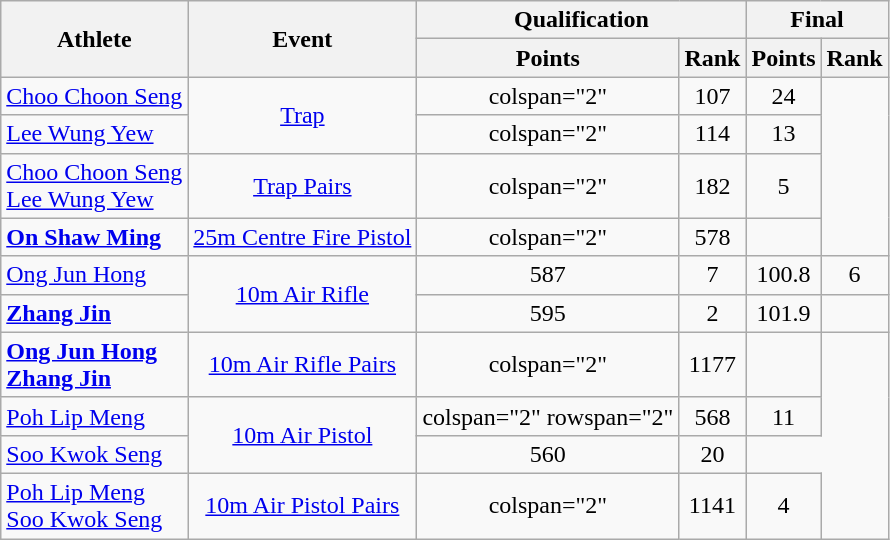<table class="wikitable">
<tr>
<th rowspan="2">Athlete</th>
<th rowspan="2">Event</th>
<th colspan="2">Qualification</th>
<th colspan="2">Final</th>
</tr>
<tr>
<th>Points</th>
<th>Rank</th>
<th>Points</th>
<th>Rank</th>
</tr>
<tr align="center">
<td align="left"><a href='#'>Choo Choon Seng</a></td>
<td rowspan="2"><a href='#'>Trap</a></td>
<td>colspan="2" </td>
<td>107</td>
<td>24</td>
</tr>
<tr align="center">
<td align="left"><a href='#'>Lee Wung Yew</a></td>
<td>colspan="2" </td>
<td>114</td>
<td>13</td>
</tr>
<tr align="center">
<td align="left"><a href='#'>Choo Choon Seng</a><br><a href='#'>Lee Wung Yew</a></td>
<td><a href='#'>Trap Pairs</a></td>
<td>colspan="2" </td>
<td>182</td>
<td>5</td>
</tr>
<tr align="center">
<td align="left"><strong><a href='#'>On Shaw Ming</a></strong></td>
<td><a href='#'>25m Centre Fire Pistol</a></td>
<td>colspan="2" </td>
<td>578</td>
<td></td>
</tr>
<tr align="center">
<td align="left"><a href='#'>Ong Jun Hong</a></td>
<td rowspan="2"><a href='#'>10m Air Rifle</a></td>
<td>587</td>
<td>7</td>
<td>100.8</td>
<td>6</td>
</tr>
<tr align="center">
<td align="left"><a href='#'><strong>Zhang Jin</strong></a></td>
<td>595</td>
<td>2</td>
<td>101.9</td>
<td></td>
</tr>
<tr align="center">
<td align="left"><strong><a href='#'>Ong Jun Hong</a><br><a href='#'>Zhang Jin</a></strong></td>
<td><a href='#'>10m Air Rifle Pairs</a></td>
<td>colspan="2" </td>
<td>1177</td>
<td></td>
</tr>
<tr align="center">
<td align="left"><a href='#'>Poh Lip Meng</a></td>
<td rowspan="2"><a href='#'>10m Air Pistol</a></td>
<td>colspan="2" rowspan="2" </td>
<td>568</td>
<td>11</td>
</tr>
<tr align="center">
<td align="left"><a href='#'>Soo Kwok Seng</a></td>
<td>560</td>
<td>20</td>
</tr>
<tr align="center">
<td align="left"><a href='#'>Poh Lip Meng</a><br><a href='#'>Soo Kwok Seng</a></td>
<td><a href='#'>10m Air Pistol Pairs</a></td>
<td>colspan="2" </td>
<td>1141</td>
<td>4</td>
</tr>
</table>
